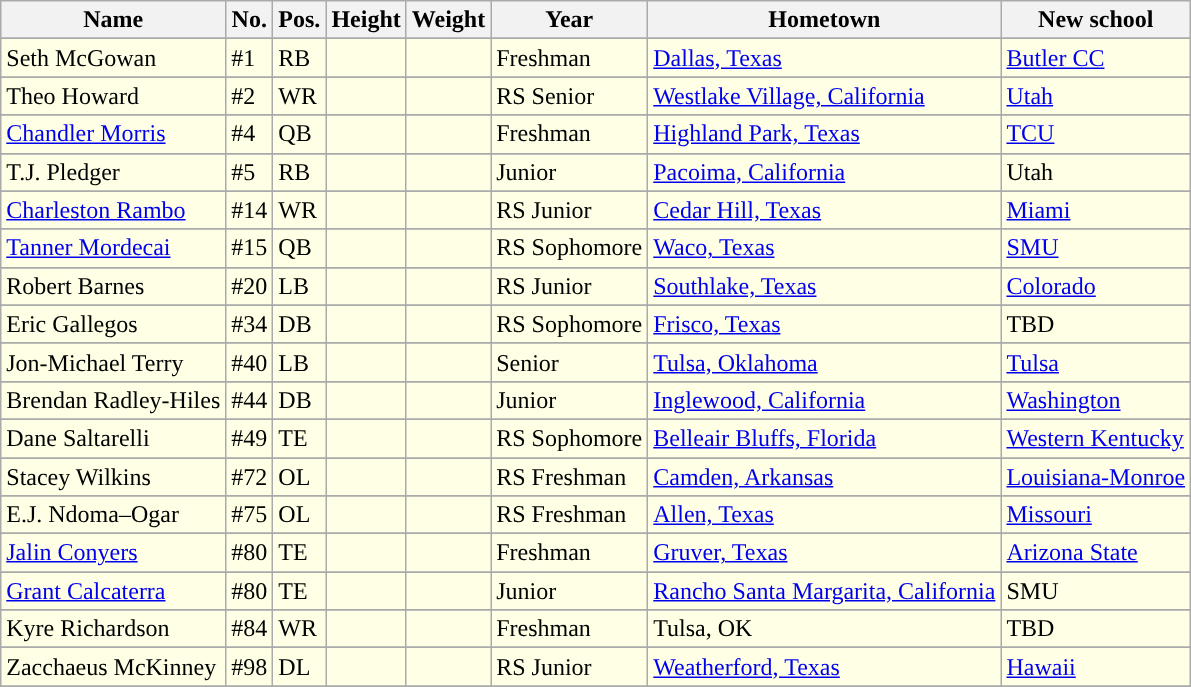<table class="wikitable sortable">
<tr>
<th>Name</th>
<th>No.</th>
<th>Pos.</th>
<th>Height</th>
<th>Weight</th>
<th>Year</th>
<th>Hometown</th>
<th class="unsortable">New school</th>
</tr>
<tr>
</tr>
<tr style="background:#FFFFE6;">
<td>Seth McGowan</td>
<td>#1</td>
<td>RB</td>
<td></td>
<td></td>
<td>Freshman</td>
<td><a href='#'>Dallas, Texas</a></td>
<td><a href='#'>Butler CC</a></td>
</tr>
<tr>
</tr>
<tr style="background:#FFFFE6;">
<td>Theo Howard</td>
<td>#2</td>
<td>WR</td>
<td></td>
<td></td>
<td>RS Senior</td>
<td><a href='#'>Westlake Village, California</a></td>
<td><a href='#'>Utah</a></td>
</tr>
<tr>
</tr>
<tr style="background:#FFFFE6;">
<td><a href='#'>Chandler Morris</a></td>
<td>#4</td>
<td>QB</td>
<td></td>
<td></td>
<td>Freshman</td>
<td><a href='#'>Highland Park, Texas</a></td>
<td><a href='#'>TCU</a></td>
</tr>
<tr>
</tr>
<tr style="background:#FFFFE6;">
<td>T.J. Pledger</td>
<td>#5</td>
<td>RB</td>
<td></td>
<td></td>
<td>Junior</td>
<td><a href='#'>Pacoima, California</a></td>
<td>Utah</td>
</tr>
<tr>
</tr>
<tr style="background:#FFFFE6;">
<td><a href='#'>Charleston Rambo</a></td>
<td>#14</td>
<td>WR</td>
<td></td>
<td></td>
<td>RS Junior</td>
<td><a href='#'>Cedar Hill, Texas</a></td>
<td><a href='#'>Miami</a></td>
</tr>
<tr>
</tr>
<tr style="background:#FFFFE6;">
<td><a href='#'>Tanner Mordecai</a></td>
<td>#15</td>
<td>QB</td>
<td></td>
<td></td>
<td>RS Sophomore</td>
<td><a href='#'>Waco, Texas</a></td>
<td><a href='#'>SMU</a></td>
</tr>
<tr>
</tr>
<tr style="background:#FFFFE6;">
<td>Robert Barnes</td>
<td>#20</td>
<td>LB</td>
<td></td>
<td></td>
<td>RS Junior</td>
<td><a href='#'>Southlake, Texas</a></td>
<td><a href='#'>Colorado</a></td>
</tr>
<tr>
</tr>
<tr style="background:#FFFFE6;">
<td>Eric Gallegos</td>
<td>#34</td>
<td>DB</td>
<td></td>
<td></td>
<td>RS Sophomore</td>
<td><a href='#'>Frisco, Texas</a></td>
<td>TBD</td>
</tr>
<tr>
</tr>
<tr style="background:#FFFFE6;">
<td>Jon-Michael Terry</td>
<td>#40</td>
<td>LB</td>
<td></td>
<td></td>
<td>Senior</td>
<td><a href='#'>Tulsa, Oklahoma</a></td>
<td><a href='#'>Tulsa</a></td>
</tr>
<tr>
</tr>
<tr style="background:#FFFFE6;">
<td>Brendan Radley-Hiles</td>
<td>#44</td>
<td>DB</td>
<td></td>
<td></td>
<td>Junior</td>
<td><a href='#'>Inglewood, California</a></td>
<td><a href='#'>Washington</a></td>
</tr>
<tr>
</tr>
<tr style="background:#FFFFE6;">
<td>Dane Saltarelli</td>
<td>#49</td>
<td>TE</td>
<td></td>
<td></td>
<td>RS Sophomore</td>
<td><a href='#'>Belleair Bluffs, Florida</a></td>
<td><a href='#'>Western Kentucky</a></td>
</tr>
<tr>
</tr>
<tr style="background:#FFFFE6;">
<td>Stacey Wilkins</td>
<td>#72</td>
<td>OL</td>
<td></td>
<td></td>
<td>RS Freshman</td>
<td><a href='#'>Camden, Arkansas</a></td>
<td><a href='#'>Louisiana-Monroe</a></td>
</tr>
<tr>
</tr>
<tr style="background:#FFFFE6;">
<td>E.J. Ndoma–Ogar</td>
<td>#75</td>
<td>OL</td>
<td></td>
<td></td>
<td>RS Freshman</td>
<td><a href='#'>Allen, Texas</a></td>
<td><a href='#'>Missouri</a></td>
</tr>
<tr>
</tr>
<tr style="background:#FFFFE6;">
<td><a href='#'>Jalin Conyers</a></td>
<td>#80</td>
<td>TE</td>
<td></td>
<td></td>
<td>Freshman</td>
<td><a href='#'>Gruver, Texas</a></td>
<td><a href='#'>Arizona State</a></td>
</tr>
<tr>
</tr>
<tr style="background:#FFFFE6;">
<td><a href='#'>Grant Calcaterra</a></td>
<td>#80</td>
<td>TE</td>
<td></td>
<td></td>
<td>Junior</td>
<td><a href='#'>Rancho Santa Margarita, California</a></td>
<td>SMU</td>
</tr>
<tr>
</tr>
<tr style="background:#FFFFE6;">
<td>Kyre Richardson</td>
<td>#84</td>
<td>WR</td>
<td></td>
<td></td>
<td>Freshman</td>
<td>Tulsa, OK</td>
<td>TBD</td>
</tr>
<tr>
</tr>
<tr style="background:#FFFFE6;">
<td>Zacchaeus McKinney</td>
<td>#98</td>
<td>DL</td>
<td></td>
<td></td>
<td>RS Junior</td>
<td><a href='#'>Weatherford, Texas</a></td>
<td><a href='#'>Hawaii</a></td>
</tr>
<tr>
</tr>
</table>
